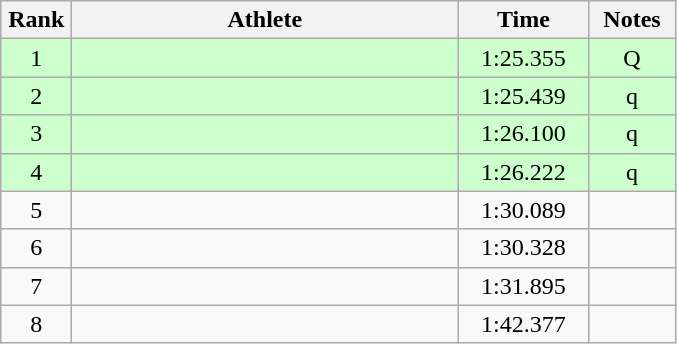<table class="wikitable" style="text-align:center">
<tr>
<th width=40>Rank</th>
<th width=250>Athlete</th>
<th width=80>Time</th>
<th width=50>Notes</th>
</tr>
<tr bgcolor="ccffcc">
<td>1</td>
<td align=left></td>
<td>1:25.355</td>
<td>Q</td>
</tr>
<tr bgcolor="ccffcc">
<td>2</td>
<td align=left></td>
<td>1:25.439</td>
<td>q</td>
</tr>
<tr bgcolor="ccffcc">
<td>3</td>
<td align=left></td>
<td>1:26.100</td>
<td>q</td>
</tr>
<tr bgcolor="ccffcc">
<td>4</td>
<td align=left></td>
<td>1:26.222</td>
<td>q</td>
</tr>
<tr>
<td>5</td>
<td align=left></td>
<td>1:30.089</td>
<td></td>
</tr>
<tr>
<td>6</td>
<td align=left></td>
<td>1:30.328</td>
<td></td>
</tr>
<tr>
<td>7</td>
<td align=left></td>
<td>1:31.895</td>
<td></td>
</tr>
<tr>
<td>8</td>
<td align=left></td>
<td>1:42.377</td>
<td></td>
</tr>
</table>
